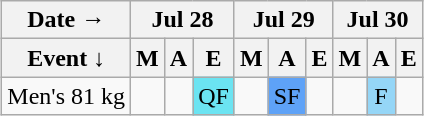<table class="wikitable" style="margin:0.5em auto;">
<tr>
<th>Date →</th>
<th colspan="3">Jul 28</th>
<th colspan="3">Jul 29</th>
<th colspan="3">Jul 30</th>
</tr>
<tr>
<th>Event  ↓</th>
<th>M</th>
<th>A</th>
<th>E</th>
<th>M</th>
<th>A</th>
<th>E</th>
<th>M</th>
<th>A</th>
<th>E</th>
</tr>
<tr>
<td class="event">Men's 81 kg</td>
<td></td>
<td></td>
<td bgcolor="#6be4f2" align=center>QF</td>
<td></td>
<td bgcolor="#5ea2f7" align=center>SF</td>
<td></td>
<td></td>
<td bgcolor="#95d6f7" align=center>F</td>
<td></td>
</tr>
</table>
